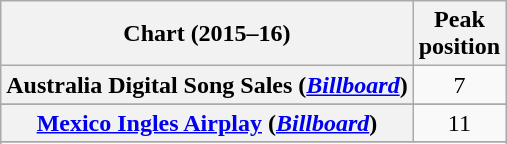<table class="wikitable sortable plainrowheaders" style="text-align:center">
<tr>
<th scope="col">Chart (2015–16)</th>
<th scope="col">Peak<br> position</th>
</tr>
<tr>
<th scope="row">Australia Digital Song Sales (<em><a href='#'>Billboard</a></em>)</th>
<td>7</td>
</tr>
<tr>
</tr>
<tr>
</tr>
<tr>
</tr>
<tr>
</tr>
<tr>
</tr>
<tr>
</tr>
<tr>
<th scope="row"><a href='#'>Mexico Ingles Airplay</a> (<em><a href='#'>Billboard</a></em>)</th>
<td>11</td>
</tr>
<tr>
</tr>
<tr>
</tr>
<tr>
</tr>
</table>
